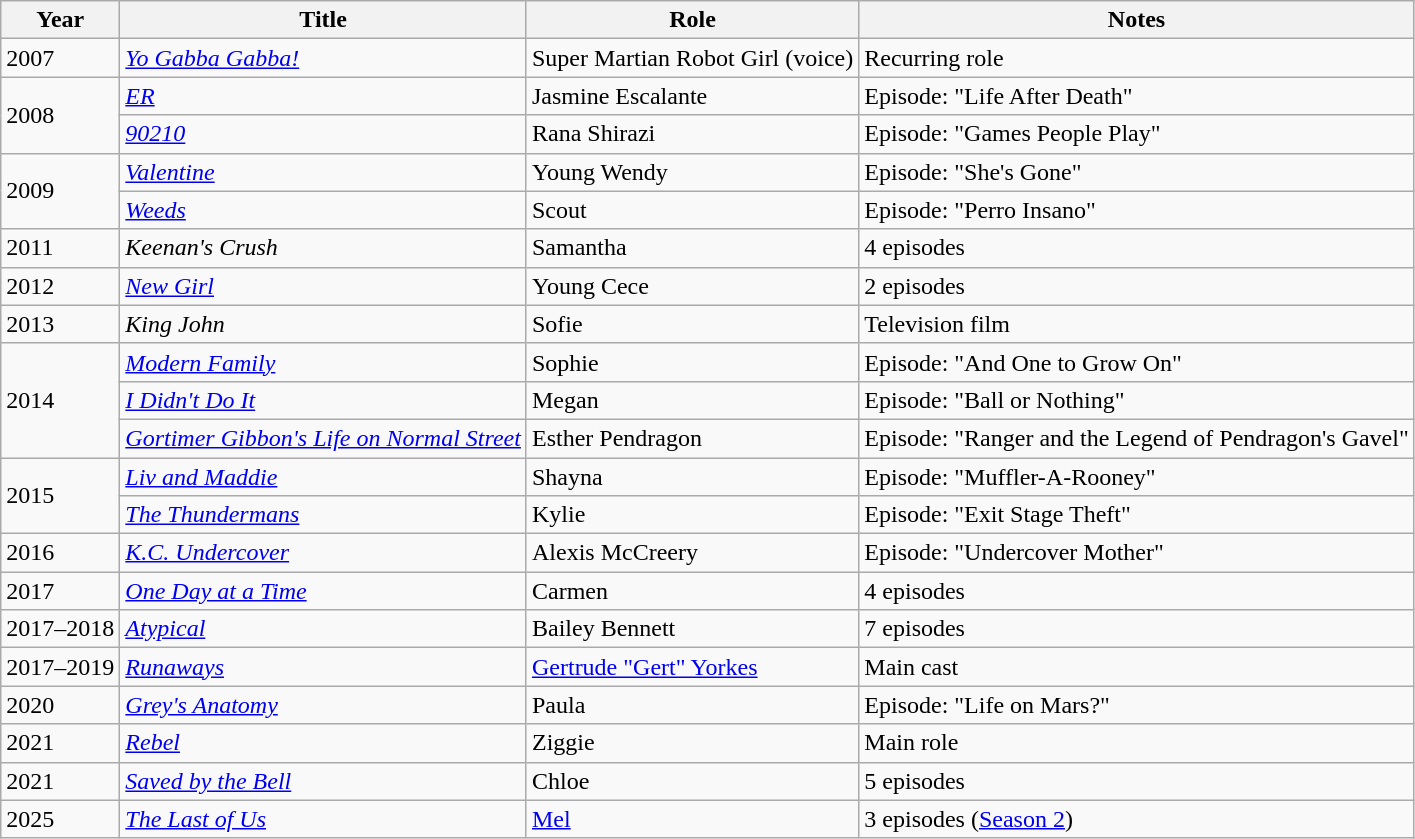<table class="wikitable sortable">
<tr>
<th>Year</th>
<th>Title</th>
<th>Role</th>
<th class="unsortable">Notes</th>
</tr>
<tr>
<td>2007</td>
<td><em><a href='#'>Yo Gabba Gabba!</a></em></td>
<td>Super Martian Robot Girl (voice)</td>
<td>Recurring role</td>
</tr>
<tr>
<td rowspan=2>2008</td>
<td><em><a href='#'>ER</a></em></td>
<td>Jasmine Escalante</td>
<td>Episode: "Life After Death"</td>
</tr>
<tr>
<td><em><a href='#'>90210</a></em></td>
<td>Rana Shirazi</td>
<td>Episode: "Games People Play"</td>
</tr>
<tr>
<td rowspan=2>2009</td>
<td><em><a href='#'>Valentine</a></em></td>
<td>Young Wendy</td>
<td>Episode: "She's Gone"</td>
</tr>
<tr>
<td><em><a href='#'>Weeds</a></em></td>
<td>Scout</td>
<td>Episode: "Perro Insano"</td>
</tr>
<tr>
<td>2011</td>
<td><em>Keenan's Crush</em></td>
<td>Samantha</td>
<td>4 episodes</td>
</tr>
<tr>
<td>2012</td>
<td><em><a href='#'>New Girl</a></em></td>
<td>Young Cece</td>
<td>2 episodes</td>
</tr>
<tr>
<td>2013</td>
<td><em>King John</em></td>
<td>Sofie</td>
<td>Television film</td>
</tr>
<tr>
<td rowspan=3>2014</td>
<td><em><a href='#'>Modern Family</a></em></td>
<td>Sophie</td>
<td>Episode: "And One to Grow On"</td>
</tr>
<tr>
<td><em><a href='#'>I Didn't Do It</a></em></td>
<td>Megan</td>
<td>Episode: "Ball or Nothing"</td>
</tr>
<tr>
<td><em><a href='#'>Gortimer Gibbon's Life on Normal Street</a></em></td>
<td>Esther Pendragon</td>
<td>Episode: "Ranger and the Legend of Pendragon's Gavel"</td>
</tr>
<tr>
<td rowspan=2>2015</td>
<td><em><a href='#'>Liv and Maddie</a></em></td>
<td>Shayna</td>
<td>Episode: "Muffler-A-Rooney"</td>
</tr>
<tr>
<td><em><a href='#'>The Thundermans</a></em></td>
<td>Kylie</td>
<td>Episode: "Exit Stage Theft"</td>
</tr>
<tr>
<td>2016</td>
<td><em><a href='#'>K.C. Undercover</a></em></td>
<td>Alexis McCreery</td>
<td>Episode: "Undercover Mother"</td>
</tr>
<tr>
<td>2017</td>
<td><em><a href='#'>One Day at a Time</a></em></td>
<td>Carmen</td>
<td>4 episodes</td>
</tr>
<tr>
<td>2017–2018</td>
<td><em><a href='#'>Atypical</a></em></td>
<td>Bailey Bennett</td>
<td>7 episodes</td>
</tr>
<tr>
<td>2017–2019</td>
<td><em><a href='#'>Runaways</a></em></td>
<td><a href='#'>Gertrude "Gert" Yorkes</a></td>
<td>Main cast</td>
</tr>
<tr>
<td>2020</td>
<td><em><a href='#'>Grey's Anatomy</a></em></td>
<td>Paula</td>
<td>Episode: "Life on Mars?"</td>
</tr>
<tr>
<td>2021</td>
<td><em><a href='#'>Rebel</a></em></td>
<td>Ziggie</td>
<td>Main role</td>
</tr>
<tr>
<td>2021</td>
<td><em><a href='#'>Saved by the Bell</a></em></td>
<td>Chloe</td>
<td>5 episodes</td>
</tr>
<tr>
<td>2025</td>
<td><em><a href='#'>The Last of Us</a></em></td>
<td><a href='#'>Mel</a></td>
<td>3 episodes (<a href='#'>Season 2</a>)</td>
</tr>
</table>
